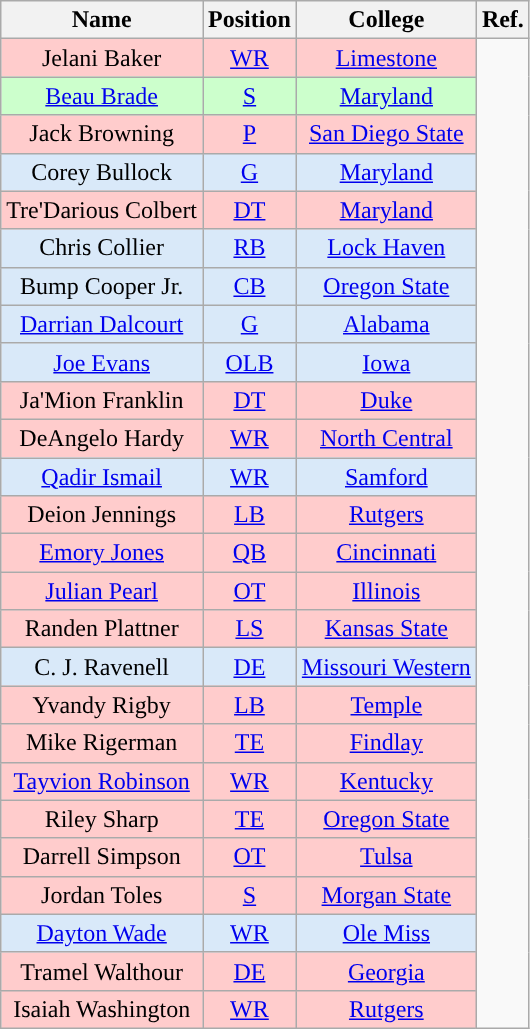<table class="wikitable" style="text-align:center">
<tr>
<th>Name</th>
<th>Position</th>
<th>College</th>
<th>Ref.</th>
</tr>
<tr>
<td style="background:#ffcccc">Jelani Baker</td>
<td style="background:#ffcccc"><a href='#'>WR</a></td>
<td style="background:#ffcccc"><a href='#'>Limestone</a></td>
<td rowspan="26"></td>
</tr>
<tr>
<td style="background:#ccffcc"><a href='#'>Beau Brade</a></td>
<td style="background:#ccffcc"><a href='#'>S</a></td>
<td style="background:#ccffcc"><a href='#'>Maryland</a></td>
</tr>
<tr>
<td style="background:#ffcccc">Jack Browning</td>
<td style="background:#ffcccc"><a href='#'>P</a></td>
<td style="background:#ffcccc"><a href='#'>San Diego State</a></td>
</tr>
<tr>
<td style="background:#d9e9f9">Corey Bullock</td>
<td style="background:#d9e9f9"><a href='#'>G</a></td>
<td style="background:#d9e9f9"><a href='#'>Maryland</a></td>
</tr>
<tr>
<td style="background:#ffcccc">Tre'Darious Colbert</td>
<td style="background:#ffcccc"><a href='#'>DT</a></td>
<td style="background:#ffcccc"><a href='#'>Maryland</a></td>
</tr>
<tr>
<td style="background:#d9e9f9">Chris Collier</td>
<td style="background:#d9e9f9"><a href='#'>RB</a></td>
<td style="background:#d9e9f9"><a href='#'>Lock Haven</a></td>
</tr>
<tr>
<td style="background:#d9e9f9">Bump Cooper Jr.</td>
<td style="background:#d9e9f9"><a href='#'>CB</a></td>
<td style="background:#d9e9f9"><a href='#'>Oregon State</a></td>
</tr>
<tr>
<td style="background:#d9e9f9"><a href='#'>Darrian Dalcourt</a></td>
<td style="background:#d9e9f9"><a href='#'>G</a></td>
<td style="background:#d9e9f9"><a href='#'>Alabama</a></td>
</tr>
<tr>
<td style="background:#d9e9f9"><a href='#'>Joe Evans</a></td>
<td style="background:#d9e9f9"><a href='#'>OLB</a></td>
<td style="background:#d9e9f9"><a href='#'>Iowa</a></td>
</tr>
<tr>
<td style="background:#ffcccc">Ja'Mion Franklin</td>
<td style="background:#ffcccc"><a href='#'>DT</a></td>
<td style="background:#ffcccc"><a href='#'>Duke</a></td>
</tr>
<tr>
<td style="background:#ffcccc">DeAngelo Hardy</td>
<td style="background:#ffcccc"><a href='#'>WR</a></td>
<td style="background:#ffcccc"><a href='#'>North Central</a></td>
</tr>
<tr>
<td style="background:#d9e9f9"><a href='#'>Qadir Ismail</a></td>
<td style="background:#d9e9f9"><a href='#'>WR</a></td>
<td style="background:#d9e9f9"><a href='#'>Samford</a></td>
</tr>
<tr>
<td style="background:#ffcccc">Deion Jennings</td>
<td style="background:#ffcccc"><a href='#'>LB</a></td>
<td style="background:#ffcccc"><a href='#'>Rutgers</a></td>
</tr>
<tr>
<td style="background:#ffcccc"><a href='#'>Emory Jones</a></td>
<td style="background:#ffcccc"><a href='#'>QB</a></td>
<td style="background:#ffcccc"><a href='#'>Cincinnati</a></td>
</tr>
<tr>
<td style="background:#ffcccc"><a href='#'>Julian Pearl</a></td>
<td style="background:#ffcccc"><a href='#'>OT</a></td>
<td style="background:#ffcccc"><a href='#'>Illinois</a></td>
</tr>
<tr>
<td style="background:#ffcccc">Randen Plattner</td>
<td style="background:#ffcccc"><a href='#'>LS</a></td>
<td style="background:#ffcccc"><a href='#'>Kansas State</a></td>
</tr>
<tr>
<td style="background:#d9e9f9">C. J. Ravenell</td>
<td style="background:#d9e9f9"><a href='#'>DE</a></td>
<td style="background:#d9e9f9"><a href='#'>Missouri Western</a></td>
</tr>
<tr>
<td style="background:#ffcccc">Yvandy Rigby</td>
<td style="background:#ffcccc"><a href='#'>LB</a></td>
<td style="background:#ffcccc"><a href='#'>Temple</a></td>
</tr>
<tr>
<td style="background:#ffcccc">Mike Rigerman</td>
<td style="background:#ffcccc"><a href='#'>TE</a></td>
<td style="background:#ffcccc"><a href='#'>Findlay</a></td>
</tr>
<tr>
<td style="background:#ffcccc"><a href='#'>Tayvion Robinson</a></td>
<td style="background:#ffcccc"><a href='#'>WR</a></td>
<td style="background:#ffcccc"><a href='#'>Kentucky</a></td>
</tr>
<tr>
<td style="background:#ffcccc">Riley Sharp</td>
<td style="background:#ffcccc"><a href='#'>TE</a></td>
<td style="background:#ffcccc"><a href='#'>Oregon State</a></td>
</tr>
<tr>
<td style="background:#ffcccc">Darrell Simpson</td>
<td style="background:#ffcccc"><a href='#'>OT</a></td>
<td style="background:#ffcccc"><a href='#'>Tulsa</a></td>
</tr>
<tr>
<td style="background:#ffcccc">Jordan Toles</td>
<td style="background:#ffcccc"><a href='#'>S</a></td>
<td style="background:#ffcccc"><a href='#'>Morgan State</a></td>
</tr>
<tr>
<td style="background:#d9e9f9"><a href='#'>Dayton Wade</a></td>
<td style="background:#d9e9f9"><a href='#'>WR</a></td>
<td style="background:#d9e9f9"><a href='#'>Ole Miss</a></td>
</tr>
<tr>
<td style="background:#ffcccc">Tramel Walthour</td>
<td style="background:#ffcccc"><a href='#'>DE</a></td>
<td style="background:#ffcccc"><a href='#'>Georgia</a></td>
</tr>
<tr>
<td style="background:#ffcccc">Isaiah Washington</td>
<td style="background:#ffcccc"><a href='#'>WR</a></td>
<td style="background:#ffcccc"><a href='#'>Rutgers</a></td>
</tr>
</table>
